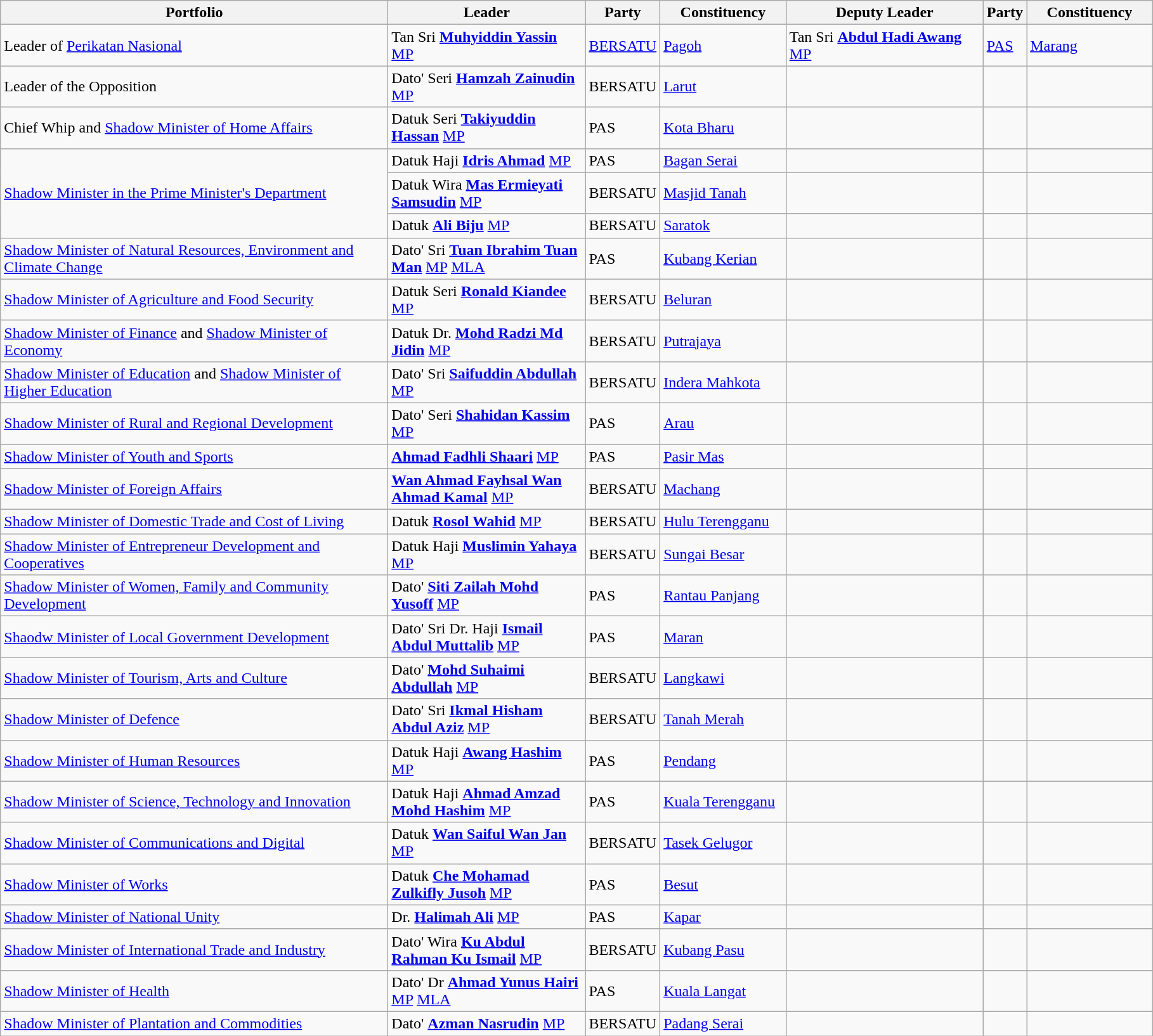<table class="wikitable">
<tr>
<th width=400px>Portfolio</th>
<th width=200px>Leader</th>
<th>Party</th>
<th width=125px>Constituency</th>
<th width=200px>Deputy Leader</th>
<th>Party</th>
<th width=125px>Constituency</th>
</tr>
<tr>
<td>Leader of <a href='#'>Perikatan Nasional</a></td>
<td>Tan Sri <strong><a href='#'>Muhyiddin Yassin</a></strong> <a href='#'>MP</a></td>
<td><a href='#'>BERSATU</a></td>
<td><a href='#'>Pagoh</a></td>
<td>Tan Sri <strong><a href='#'>Abdul Hadi Awang</a></strong> <a href='#'>MP</a></td>
<td><a href='#'>PAS</a></td>
<td><a href='#'>Marang</a></td>
</tr>
<tr>
<td>Leader of the Opposition</td>
<td>Dato' Seri <strong><a href='#'>Hamzah Zainudin</a></strong> <a href='#'>MP</a></td>
<td>BERSATU</td>
<td><a href='#'>Larut</a></td>
<td></td>
<td></td>
<td></td>
</tr>
<tr>
<td>Chief Whip and <a href='#'>Shadow Minister of Home Affairs</a></td>
<td>Datuk Seri <strong><a href='#'>Takiyuddin Hassan</a></strong> <a href='#'>MP</a></td>
<td>PAS</td>
<td><a href='#'>Kota Bharu</a></td>
<td></td>
<td></td>
<td></td>
</tr>
<tr>
<td rowspan="3"><a href='#'>Shadow Minister in the Prime Minister's Department</a></td>
<td>Datuk Haji <a href='#'><strong>Idris Ahmad</strong></a> <a href='#'>MP</a> </td>
<td>PAS</td>
<td><a href='#'>Bagan Serai</a></td>
<td></td>
<td></td>
<td></td>
</tr>
<tr>
<td>Datuk Wira <strong><a href='#'>Mas Ermieyati Samsudin</a></strong> <a href='#'>MP</a> </td>
<td>BERSATU</td>
<td><a href='#'>Masjid Tanah</a></td>
<td></td>
<td></td>
<td></td>
</tr>
<tr>
<td>Datuk <strong><a href='#'>Ali Biju</a></strong> <a href='#'>MP</a> </td>
<td>BERSATU</td>
<td><a href='#'>Saratok</a></td>
<td></td>
<td></td>
<td></td>
</tr>
<tr>
<td><a href='#'>Shadow Minister of Natural Resources, Environment and Climate Change</a></td>
<td>Dato' Sri <strong><a href='#'>Tuan Ibrahim Tuan Man</a></strong> <a href='#'>MP</a> <a href='#'>MLA</a></td>
<td>PAS</td>
<td><a href='#'>Kubang Kerian</a></td>
<td></td>
<td></td>
<td></td>
</tr>
<tr>
<td><a href='#'>Shadow Minister of Agriculture and Food Security</a></td>
<td>Datuk Seri <strong><a href='#'>Ronald Kiandee</a></strong> <a href='#'>MP</a></td>
<td>BERSATU</td>
<td><a href='#'>Beluran</a></td>
<td></td>
<td></td>
<td></td>
</tr>
<tr>
<td><a href='#'>Shadow Minister of Finance</a> and <a href='#'>Shadow Minister of Economy</a></td>
<td>Datuk Dr. <strong><a href='#'>Mohd Radzi Md Jidin</a></strong> <a href='#'>MP</a></td>
<td>BERSATU</td>
<td><a href='#'>Putrajaya</a></td>
<td></td>
<td></td>
<td></td>
</tr>
<tr>
<td><a href='#'>Shadow Minister of Education</a> and <a href='#'>Shadow Minister of Higher Education</a></td>
<td>Dato' Sri <strong><a href='#'>Saifuddin Abdullah</a></strong> <a href='#'>MP</a></td>
<td>BERSATU</td>
<td><a href='#'>Indera Mahkota</a></td>
<td></td>
<td></td>
<td></td>
</tr>
<tr>
<td><a href='#'>Shadow Minister of Rural and Regional Development</a></td>
<td>Dato' Seri <strong><a href='#'>Shahidan Kassim</a></strong> <a href='#'>MP</a></td>
<td>PAS</td>
<td><a href='#'>Arau</a></td>
<td></td>
<td></td>
<td></td>
</tr>
<tr>
<td><a href='#'>Shadow Minister of Youth and Sports</a></td>
<td><strong><a href='#'>Ahmad Fadhli Shaari</a></strong> <a href='#'>MP</a></td>
<td>PAS</td>
<td><a href='#'>Pasir Mas</a></td>
<td></td>
<td></td>
<td></td>
</tr>
<tr>
<td><a href='#'>Shadow Minister of Foreign Affairs</a></td>
<td><strong><a href='#'>Wan Ahmad Fayhsal Wan Ahmad Kamal</a></strong> <a href='#'>MP</a></td>
<td>BERSATU</td>
<td><a href='#'>Machang</a></td>
<td></td>
<td></td>
<td></td>
</tr>
<tr>
<td><a href='#'>Shadow Minister of Domestic Trade and Cost of Living</a></td>
<td>Datuk <strong><a href='#'>Rosol Wahid</a></strong> <a href='#'>MP</a></td>
<td>BERSATU</td>
<td><a href='#'>Hulu Terengganu</a></td>
<td></td>
<td></td>
<td></td>
</tr>
<tr>
<td><a href='#'>Shadow Minister of Entrepreneur Development and Cooperatives</a></td>
<td>Datuk Haji <strong><a href='#'>Muslimin Yahaya</a></strong> <a href='#'>MP</a></td>
<td>BERSATU</td>
<td><a href='#'>Sungai Besar</a></td>
<td></td>
<td></td>
<td></td>
</tr>
<tr>
<td><a href='#'>Shadow Minister of Women, Family and Community Development</a></td>
<td>Dato' <strong><a href='#'>Siti Zailah Mohd Yusoff</a></strong> <a href='#'>MP</a></td>
<td>PAS</td>
<td><a href='#'>Rantau Panjang</a></td>
<td></td>
<td></td>
<td></td>
</tr>
<tr>
<td><a href='#'>Shaodw Minister of Local Government Development</a></td>
<td>Dato' Sri Dr. Haji <strong><a href='#'>Ismail Abdul Muttalib</a></strong> <a href='#'>MP</a></td>
<td>PAS</td>
<td><a href='#'>Maran</a></td>
<td></td>
<td></td>
<td></td>
</tr>
<tr>
<td><a href='#'>Shadow Minister of Tourism, Arts and Culture</a></td>
<td>Dato' <strong><a href='#'>Mohd Suhaimi Abdullah</a></strong> <a href='#'>MP</a></td>
<td>BERSATU</td>
<td><a href='#'>Langkawi</a></td>
<td></td>
<td></td>
<td></td>
</tr>
<tr>
<td><a href='#'>Shadow Minister of Defence</a></td>
<td>Dato' Sri <strong><a href='#'>Ikmal Hisham Abdul Aziz</a></strong> <a href='#'>MP</a></td>
<td>BERSATU</td>
<td><a href='#'>Tanah Merah</a></td>
<td></td>
<td></td>
<td></td>
</tr>
<tr>
<td><a href='#'>Shadow Minister of Human Resources</a></td>
<td>Datuk Haji <strong><a href='#'>Awang Hashim</a></strong> <a href='#'>MP</a></td>
<td>PAS</td>
<td><a href='#'>Pendang</a></td>
<td></td>
<td></td>
<td></td>
</tr>
<tr>
<td><a href='#'>Shadow Minister of Science, Technology and Innovation</a></td>
<td>Datuk Haji <a href='#'><strong>Ahmad Amzad Mohd Hashim</strong></a> <a href='#'>MP</a></td>
<td>PAS</td>
<td><a href='#'>Kuala Terengganu</a></td>
<td></td>
<td></td>
<td></td>
</tr>
<tr>
<td><a href='#'>Shadow Minister of Communications and Digital</a></td>
<td>Datuk <strong><a href='#'>Wan Saiful Wan Jan</a></strong> <a href='#'>MP</a></td>
<td>BERSATU</td>
<td><a href='#'>Tasek Gelugor</a></td>
<td></td>
<td></td>
<td></td>
</tr>
<tr>
<td><a href='#'>Shadow Minister of Works</a></td>
<td>Datuk <strong><a href='#'>Che Mohamad Zulkifly Jusoh</a></strong> <a href='#'>MP</a></td>
<td>PAS</td>
<td><a href='#'>Besut</a></td>
<td></td>
<td></td>
<td></td>
</tr>
<tr>
<td><a href='#'>Shadow Minister of National Unity</a></td>
<td>Dr. <strong><a href='#'>Halimah Ali</a></strong> <a href='#'>MP</a></td>
<td>PAS</td>
<td><a href='#'>Kapar</a></td>
<td></td>
<td></td>
<td></td>
</tr>
<tr>
<td><a href='#'>Shadow Minister of International Trade and Industry</a></td>
<td>Dato' Wira <strong><a href='#'>Ku Abdul Rahman Ku Ismail</a></strong> <a href='#'>MP</a></td>
<td>BERSATU</td>
<td><a href='#'>Kubang Pasu</a></td>
<td></td>
<td></td>
<td></td>
</tr>
<tr>
<td><a href='#'>Shadow Minister of Health</a></td>
<td>Dato' Dr <strong><a href='#'>Ahmad Yunus Hairi</a></strong> <a href='#'>MP</a> <a href='#'>MLA</a></td>
<td>PAS</td>
<td><a href='#'>Kuala Langat</a></td>
<td></td>
<td></td>
<td></td>
</tr>
<tr>
<td><a href='#'>Shadow Minister of Plantation and Commodities</a></td>
<td>Dato' <strong><a href='#'>Azman Nasrudin</a></strong> <a href='#'>MP</a></td>
<td>BERSATU</td>
<td><a href='#'>Padang Serai</a></td>
<td></td>
<td></td>
<td></td>
</tr>
</table>
